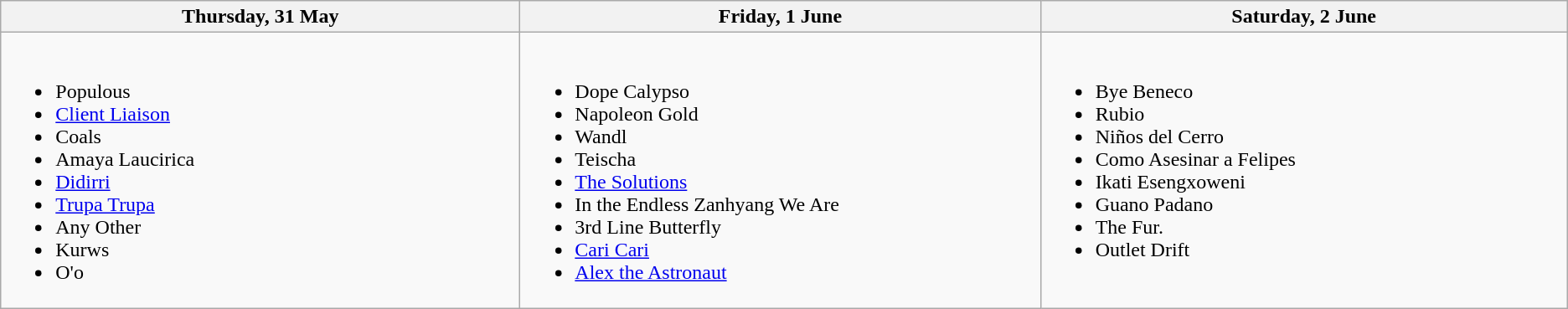<table class="wikitable">
<tr>
<th width="500">Thursday, 31 May</th>
<th width="500">Friday, 1 June</th>
<th width="500">Saturday, 2 June</th>
</tr>
<tr valign="top">
<td><br><ul><li>Populous</li><li><a href='#'>Client Liaison</a></li><li>Coals</li><li>Amaya Laucirica</li><li><a href='#'>Didirri</a></li><li><a href='#'>Trupa Trupa</a></li><li>Any Other</li><li>Kurws</li><li>O'o</li></ul></td>
<td><br><ul><li>Dope Calypso</li><li>Napoleon Gold</li><li>Wandl</li><li>Teischa</li><li><a href='#'>The Solutions</a></li><li>In the Endless Zanhyang We Are</li><li>3rd Line Butterfly</li><li><a href='#'>Cari Cari</a></li><li><a href='#'>Alex the Astronaut</a></li></ul></td>
<td><br><ul><li>Bye Beneco</li><li>Rubio</li><li>Niños del Cerro</li><li>Como Asesinar a Felipes</li><li>Ikati Esengxoweni</li><li>Guano Padano</li><li>The Fur.</li><li>Outlet Drift</li></ul></td>
</tr>
</table>
